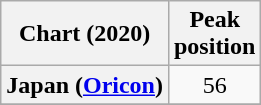<table class="wikitable sortable plainrowheaders" style="text-align:center">
<tr>
<th scope="col">Chart (2020)</th>
<th scope="col">Peak<br>position</th>
</tr>
<tr>
<th scope="row">Japan (<a href='#'>Oricon</a>)</th>
<td>56</td>
</tr>
<tr>
</tr>
</table>
